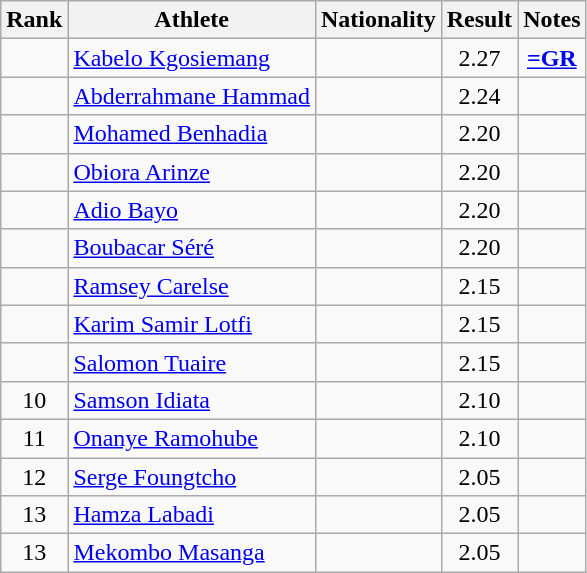<table class="wikitable sortable" style="text-align:center">
<tr>
<th>Rank</th>
<th>Athlete</th>
<th>Nationality</th>
<th>Result</th>
<th>Notes</th>
</tr>
<tr>
<td></td>
<td align="left"><a href='#'>Kabelo Kgosiemang</a></td>
<td align=left></td>
<td>2.27</td>
<td><strong><a href='#'>=GR</a></strong></td>
</tr>
<tr>
<td></td>
<td align="left"><a href='#'>Abderrahmane Hammad</a></td>
<td align=left></td>
<td>2.24</td>
<td></td>
</tr>
<tr>
<td></td>
<td align="left"><a href='#'>Mohamed Benhadia</a></td>
<td align=left></td>
<td>2.20</td>
<td></td>
</tr>
<tr>
<td></td>
<td align="left"><a href='#'>Obiora Arinze</a></td>
<td align=left></td>
<td>2.20</td>
<td></td>
</tr>
<tr>
<td></td>
<td align="left"><a href='#'>Adio Bayo</a></td>
<td align=left></td>
<td>2.20</td>
<td></td>
</tr>
<tr>
<td></td>
<td align="left"><a href='#'>Boubacar Séré</a></td>
<td align=left></td>
<td>2.20</td>
<td></td>
</tr>
<tr>
<td></td>
<td align="left"><a href='#'>Ramsey Carelse</a></td>
<td align=left></td>
<td>2.15</td>
<td></td>
</tr>
<tr>
<td></td>
<td align="left"><a href='#'>Karim Samir Lotfi</a></td>
<td align=left></td>
<td>2.15</td>
<td></td>
</tr>
<tr>
<td></td>
<td align="left"><a href='#'>Salomon Tuaire</a></td>
<td align=left></td>
<td>2.15</td>
<td></td>
</tr>
<tr>
<td>10</td>
<td align="left"><a href='#'>Samson Idiata</a></td>
<td align=left></td>
<td>2.10</td>
<td></td>
</tr>
<tr>
<td>11</td>
<td align="left"><a href='#'>Onanye Ramohube</a></td>
<td align=left></td>
<td>2.10</td>
<td></td>
</tr>
<tr>
<td>12</td>
<td align="left"><a href='#'>Serge Foungtcho</a></td>
<td align=left></td>
<td>2.05</td>
<td></td>
</tr>
<tr>
<td>13</td>
<td align="left"><a href='#'>Hamza Labadi</a></td>
<td align=left></td>
<td>2.05</td>
<td></td>
</tr>
<tr>
<td>13</td>
<td align="left"><a href='#'>Mekombo Masanga</a></td>
<td align=left></td>
<td>2.05</td>
<td></td>
</tr>
</table>
